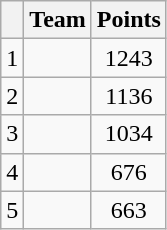<table class="wikitable">
<tr>
<th></th>
<th>Team</th>
<th>Points</th>
</tr>
<tr>
<td style="text-align:center;">1</td>
<td></td>
<td style="text-align:center;">1243</td>
</tr>
<tr>
<td style="text-align:center;">2</td>
<td></td>
<td style="text-align:center;">1136</td>
</tr>
<tr>
<td style="text-align:center;">3</td>
<td></td>
<td style="text-align:center;">1034</td>
</tr>
<tr>
<td style="text-align:center;">4</td>
<td></td>
<td style="text-align:center;">676</td>
</tr>
<tr>
<td style="text-align:center;">5</td>
<td></td>
<td style="text-align:center;">663</td>
</tr>
</table>
